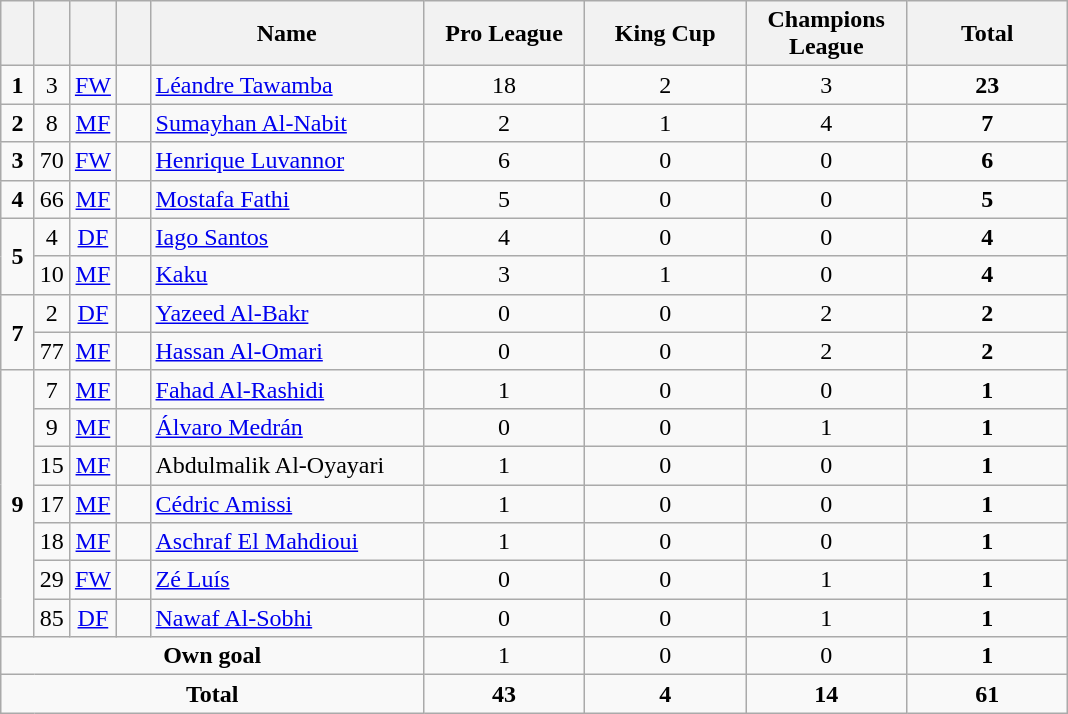<table class="wikitable" style="text-align:center">
<tr>
<th width=15></th>
<th width=15></th>
<th width=15></th>
<th width=15></th>
<th width=175>Name</th>
<th width=100>Pro League</th>
<th width=100>King Cup</th>
<th width=100>Champions League</th>
<th width=100>Total</th>
</tr>
<tr>
<td><strong>1</strong></td>
<td>3</td>
<td><a href='#'>FW</a></td>
<td></td>
<td align=left><a href='#'>Léandre Tawamba</a></td>
<td>18</td>
<td>2</td>
<td>3</td>
<td><strong>23</strong></td>
</tr>
<tr>
<td><strong>2</strong></td>
<td>8</td>
<td><a href='#'>MF</a></td>
<td></td>
<td align=left><a href='#'>Sumayhan Al-Nabit</a></td>
<td>2</td>
<td>1</td>
<td>4</td>
<td><strong>7</strong></td>
</tr>
<tr>
<td><strong>3</strong></td>
<td>70</td>
<td><a href='#'>FW</a></td>
<td></td>
<td align=left><a href='#'>Henrique Luvannor</a></td>
<td>6</td>
<td>0</td>
<td>0</td>
<td><strong>6</strong></td>
</tr>
<tr>
<td><strong>4</strong></td>
<td>66</td>
<td><a href='#'>MF</a></td>
<td></td>
<td align=left><a href='#'>Mostafa Fathi</a></td>
<td>5</td>
<td>0</td>
<td>0</td>
<td><strong>5</strong></td>
</tr>
<tr>
<td rowspan=2><strong>5</strong></td>
<td>4</td>
<td><a href='#'>DF</a></td>
<td></td>
<td align=left><a href='#'>Iago Santos</a></td>
<td>4</td>
<td>0</td>
<td>0</td>
<td><strong>4</strong></td>
</tr>
<tr>
<td>10</td>
<td><a href='#'>MF</a></td>
<td></td>
<td align=left><a href='#'>Kaku</a></td>
<td>3</td>
<td>1</td>
<td>0</td>
<td><strong>4</strong></td>
</tr>
<tr>
<td rowspan=2><strong>7</strong></td>
<td>2</td>
<td><a href='#'>DF</a></td>
<td></td>
<td align=left><a href='#'>Yazeed Al-Bakr</a></td>
<td>0</td>
<td>0</td>
<td>2</td>
<td><strong>2</strong></td>
</tr>
<tr>
<td>77</td>
<td><a href='#'>MF</a></td>
<td></td>
<td align=left><a href='#'>Hassan Al-Omari</a></td>
<td>0</td>
<td>0</td>
<td>2</td>
<td><strong>2</strong></td>
</tr>
<tr>
<td rowspan=7><strong>9</strong></td>
<td>7</td>
<td><a href='#'>MF</a></td>
<td></td>
<td align=left><a href='#'>Fahad Al-Rashidi</a></td>
<td>1</td>
<td>0</td>
<td>0</td>
<td><strong>1</strong></td>
</tr>
<tr>
<td>9</td>
<td><a href='#'>MF</a></td>
<td></td>
<td align=left><a href='#'>Álvaro Medrán</a></td>
<td>0</td>
<td>0</td>
<td>1</td>
<td><strong>1</strong></td>
</tr>
<tr>
<td>15</td>
<td><a href='#'>MF</a></td>
<td></td>
<td align=left>Abdulmalik Al-Oyayari</td>
<td>1</td>
<td>0</td>
<td>0</td>
<td><strong>1</strong></td>
</tr>
<tr>
<td>17</td>
<td><a href='#'>MF</a></td>
<td></td>
<td align=left><a href='#'>Cédric Amissi</a></td>
<td>1</td>
<td>0</td>
<td>0</td>
<td><strong>1</strong></td>
</tr>
<tr>
<td>18</td>
<td><a href='#'>MF</a></td>
<td></td>
<td align=left><a href='#'>Aschraf El Mahdioui</a></td>
<td>1</td>
<td>0</td>
<td>0</td>
<td><strong>1</strong></td>
</tr>
<tr>
<td>29</td>
<td><a href='#'>FW</a></td>
<td></td>
<td align=left><a href='#'>Zé Luís</a></td>
<td>0</td>
<td>0</td>
<td>1</td>
<td><strong>1</strong></td>
</tr>
<tr>
<td>85</td>
<td><a href='#'>DF</a></td>
<td></td>
<td align=left><a href='#'>Nawaf Al-Sobhi</a></td>
<td>0</td>
<td>0</td>
<td>1</td>
<td><strong>1</strong></td>
</tr>
<tr>
<td colspan=5><strong>Own goal</strong></td>
<td>1</td>
<td>0</td>
<td>0</td>
<td><strong>1</strong></td>
</tr>
<tr>
<td colspan=5><strong>Total</strong></td>
<td><strong>43</strong></td>
<td><strong>4</strong></td>
<td><strong>14</strong></td>
<td><strong>61</strong></td>
</tr>
</table>
